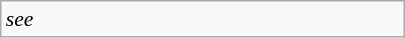<table class="wikitable floatright" style="font-size: 0.9em; width: 270px;">
<tr>
<td><em>see </em></td>
</tr>
</table>
